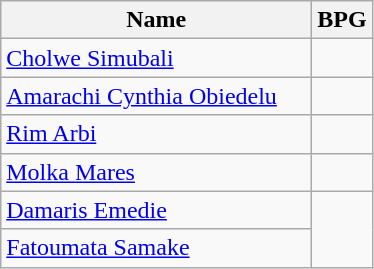<table class=wikitable>
<tr>
<th width=200>Name</th>
<th>BPG</th>
</tr>
<tr>
<td> <a href='#'>Cholwe Simubali</a></td>
<td></td>
</tr>
<tr>
<td> <a href='#'>Amarachi Cynthia Obiedelu</a></td>
<td></td>
</tr>
<tr>
<td> <a href='#'>Rim Arbi</a></td>
<td></td>
</tr>
<tr>
<td> <a href='#'>Molka Mares</a></td>
<td></td>
</tr>
<tr>
<td> <a href='#'>Damaris Emedie</a></td>
<td rowspan=2></td>
</tr>
<tr>
<td> <a href='#'>Fatoumata Samake</a></td>
</tr>
</table>
